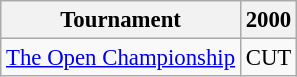<table class="wikitable" style="font-size:95%;text-align:center;">
<tr>
<th>Tournament</th>
<th>2000</th>
</tr>
<tr>
<td align=left><a href='#'>The Open Championship</a></td>
<td>CUT</td>
</tr>
</table>
